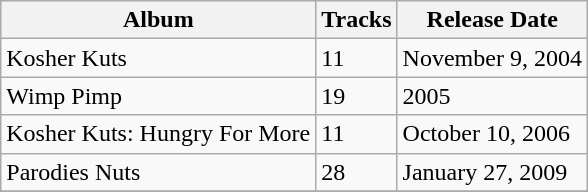<table class="wikitable">
<tr>
<th>Album</th>
<th>Tracks</th>
<th>Release Date</th>
</tr>
<tr>
<td>Kosher Kuts</td>
<td>11</td>
<td>November 9, 2004</td>
</tr>
<tr>
<td>Wimp Pimp</td>
<td>19</td>
<td>2005</td>
</tr>
<tr>
<td>Kosher Kuts: Hungry For More</td>
<td>11</td>
<td>October 10, 2006</td>
</tr>
<tr>
<td>Parodies Nuts</td>
<td>28</td>
<td>January 27, 2009</td>
</tr>
<tr>
</tr>
</table>
